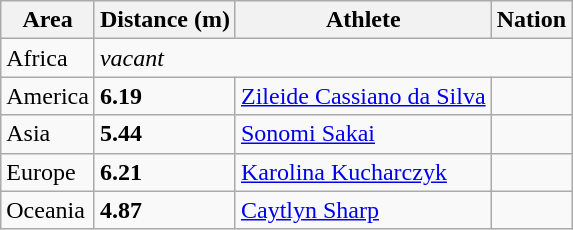<table class="wikitable">
<tr>
<th>Area</th>
<th>Distance (m)</th>
<th>Athlete</th>
<th>Nation</th>
</tr>
<tr>
<td>Africa</td>
<td colspan="3"><em>vacant</em></td>
</tr>
<tr>
<td>America</td>
<td><strong>6.19</strong></td>
<td><a href='#'>Zileide Cassiano da Silva</a></td>
<td></td>
</tr>
<tr>
<td>Asia</td>
<td><strong>5.44</strong></td>
<td><a href='#'>Sonomi Sakai</a></td>
<td></td>
</tr>
<tr>
<td>Europe</td>
<td><strong>6.21 </strong></td>
<td><a href='#'>Karolina Kucharczyk</a></td>
<td></td>
</tr>
<tr>
<td>Oceania</td>
<td><strong>4.87</strong></td>
<td><a href='#'>Caytlyn Sharp</a></td>
<td></td>
</tr>
</table>
